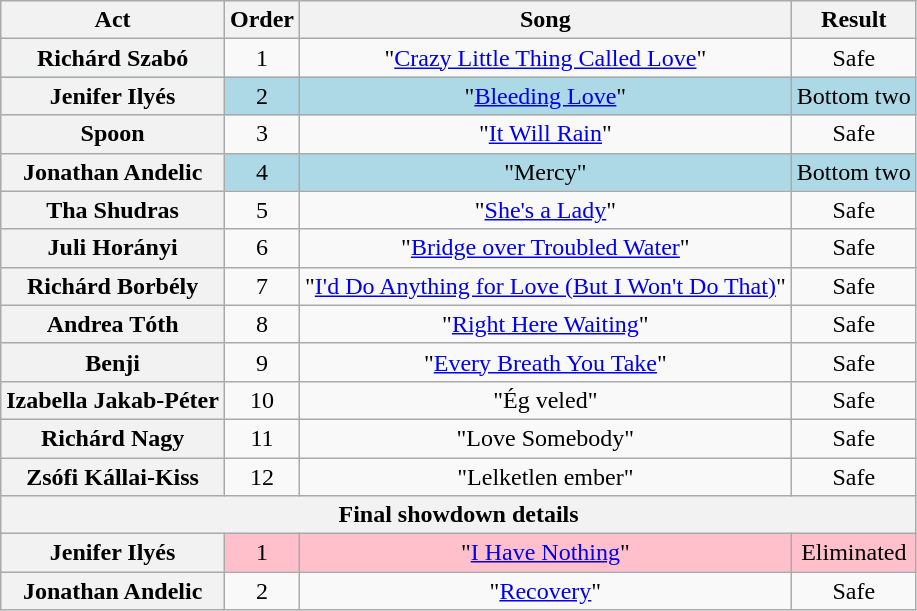<table class="wikitable" style="text-align:center;">
<tr>
<th scope="col">Act</th>
<th scope="col">Order</th>
<th scope="col">Song</th>
<th scope="col">Result</th>
</tr>
<tr>
<th scope="row">Richárd Szabó</th>
<td>1</td>
<td>"<a href='#'>Crazy Little Thing Called Love</a>"</td>
<td>Safe</td>
</tr>
<tr bgcolor="lightblue">
<th scope="row">Jenifer Ilyés</th>
<td>2</td>
<td>"<a href='#'>Bleeding Love</a>"</td>
<td>Bottom two</td>
</tr>
<tr>
<th scope="row">Spoon</th>
<td>3</td>
<td>"<a href='#'>It Will Rain</a>"</td>
<td>Safe</td>
</tr>
<tr bgcolor="lightblue">
<th scope="row">Jonathan Andelic</th>
<td>4</td>
<td>"Mercy"</td>
<td>Bottom two</td>
</tr>
<tr>
<th scope="row">Tha Shudras</th>
<td>5</td>
<td>"<a href='#'>She's a Lady</a>"</td>
<td>Safe</td>
</tr>
<tr>
<th scope="row">Juli Horányi</th>
<td>6</td>
<td>"<a href='#'>Bridge over Troubled Water</a>"</td>
<td>Safe</td>
</tr>
<tr>
<th scope="row">Richárd Borbély</th>
<td>7</td>
<td>"<a href='#'>I'd Do Anything for Love (But I Won't Do That)</a>"</td>
<td>Safe</td>
</tr>
<tr>
<th scope="row">Andrea Tóth</th>
<td>8</td>
<td>"<a href='#'>Right Here Waiting</a>"</td>
<td>Safe</td>
</tr>
<tr>
<th scope="row">Benji</th>
<td>9</td>
<td>"<a href='#'>Every Breath You Take</a>"</td>
<td>Safe</td>
</tr>
<tr>
<th scope="row">Izabella Jakab-Péter</th>
<td>10</td>
<td>"Ég veled"</td>
<td>Safe</td>
</tr>
<tr>
<th scope="row">Richárd Nagy</th>
<td>11</td>
<td>"Love Somebody"</td>
<td>Safe</td>
</tr>
<tr>
<th scope="row">Zsófi Kállai-Kiss</th>
<td>12</td>
<td>"Lelketlen ember"</td>
<td>Safe</td>
</tr>
<tr>
<th scope="col" colspan="6">Final showdown details</th>
</tr>
<tr bgcolor="pink">
<th scope="row">Jenifer Ilyés</th>
<td>1</td>
<td>"<a href='#'>I Have Nothing</a>"</td>
<td>Eliminated</td>
</tr>
<tr>
<th scope="row">Jonathan Andelic</th>
<td>2</td>
<td>"<a href='#'>Recovery</a>"</td>
<td>Safe</td>
</tr>
</table>
